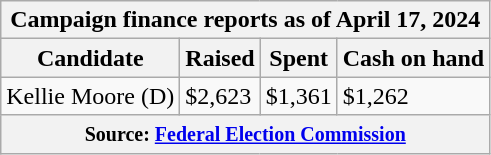<table class="wikitable sortable">
<tr>
<th colspan=4>Campaign finance reports as of April 17, 2024</th>
</tr>
<tr style="text-align:center;">
<th>Candidate</th>
<th>Raised</th>
<th>Spent</th>
<th>Cash on hand</th>
</tr>
<tr>
<td>Kellie Moore (D)</td>
<td>$2,623</td>
<td>$1,361</td>
<td>$1,262</td>
</tr>
<tr>
<th colspan="4"><small>Source: <a href='#'>Federal Election Commission</a></small></th>
</tr>
</table>
